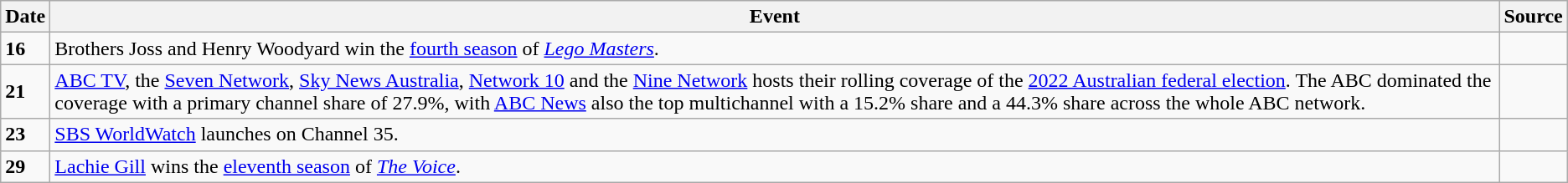<table class="wikitable">
<tr>
<th>Date</th>
<th>Event</th>
<th>Source</th>
</tr>
<tr>
<td><strong>16</strong></td>
<td>Brothers Joss and Henry Woodyard win the <a href='#'>fourth season</a> of <em><a href='#'>Lego Masters</a></em>.</td>
<td></td>
</tr>
<tr>
<td><strong>21</strong></td>
<td><a href='#'>ABC TV</a>, the <a href='#'>Seven Network</a>, <a href='#'>Sky News Australia</a>, <a href='#'>Network 10</a> and the <a href='#'>Nine Network</a> hosts their rolling coverage of the <a href='#'>2022 Australian federal election</a>. The ABC dominated the coverage with a primary channel share of 27.9%, with <a href='#'>ABC News</a> also the top multichannel with a 15.2% share and a 44.3% share across the whole ABC network.</td>
<td></td>
</tr>
<tr>
<td><strong>23</strong></td>
<td><a href='#'>SBS WorldWatch</a> launches on Channel 35.</td>
<td></td>
</tr>
<tr>
<td><strong>29</strong></td>
<td><a href='#'>Lachie Gill</a> wins the <a href='#'>eleventh season</a> of <em><a href='#'>The Voice</a></em>.</td>
<td></td>
</tr>
</table>
